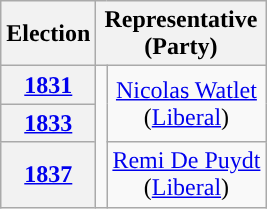<table class="wikitable" style="text-align:center">
<tr>
<th>Election</th>
<th colspan=2>Representative<br>(Party)</th>
</tr>
<tr>
<th><a href='#'>1831</a></th>
<td rowspan=4; style="background-color: "></td>
<td rowspan=2><a href='#'>Nicolas Watlet</a><br>(<a href='#'>Liberal</a>)</td>
</tr>
<tr>
<th><a href='#'>1833</a></th>
</tr>
<tr>
<th><a href='#'>1837</a></th>
<td><a href='#'>Remi De Puydt</a><br>(<a href='#'>Liberal</a>)</td>
</tr>
</table>
